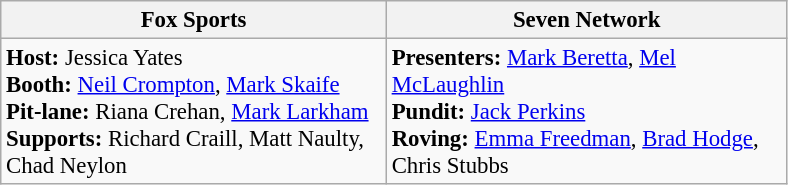<table class="wikitable" style="font-size: 95%;">
<tr>
<th width=250px>Fox Sports</th>
<th width=260px>Seven Network</th>
</tr>
<tr>
<td><strong>Host:</strong> Jessica Yates<br><strong>Booth:</strong> <a href='#'>Neil Crompton</a>, <a href='#'>Mark Skaife</a><br><strong>Pit-lane:</strong> Riana Crehan, <a href='#'>Mark Larkham</a><br><strong>Supports:</strong> Richard Craill, Matt Naulty, Chad Neylon</td>
<td><strong>Presenters:</strong> <a href='#'>Mark Beretta</a>, <a href='#'>Mel McLaughlin</a><br><strong>Pundit:</strong> <a href='#'>Jack Perkins</a><br><strong>Roving:</strong> <a href='#'>Emma Freedman</a>, <a href='#'>Brad Hodge</a>, Chris Stubbs</td>
</tr>
</table>
